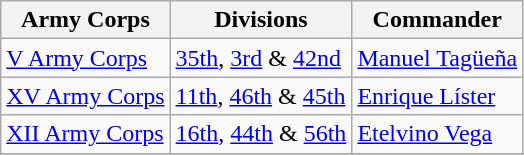<table class="wikitable">
<tr>
<th>Army Corps</th>
<th>Divisions</th>
<th>Commander</th>
</tr>
<tr>
<td><a href='#'>V Army Corps</a></td>
<td><a href='#'>35th</a>, <a href='#'>3rd</a> & <a href='#'>42nd</a></td>
<td><a href='#'>Manuel Tagüeña</a></td>
</tr>
<tr>
<td><a href='#'>XV Army Corps</a></td>
<td><a href='#'>11th</a>, <a href='#'>46th</a> & <a href='#'>45th</a></td>
<td><a href='#'>Enrique Líster</a></td>
</tr>
<tr>
<td><a href='#'>XII Army Corps</a></td>
<td><a href='#'>16th</a>, <a href='#'>44th</a> & <a href='#'>56th</a></td>
<td><a href='#'>Etelvino Vega</a></td>
</tr>
<tr>
</tr>
</table>
